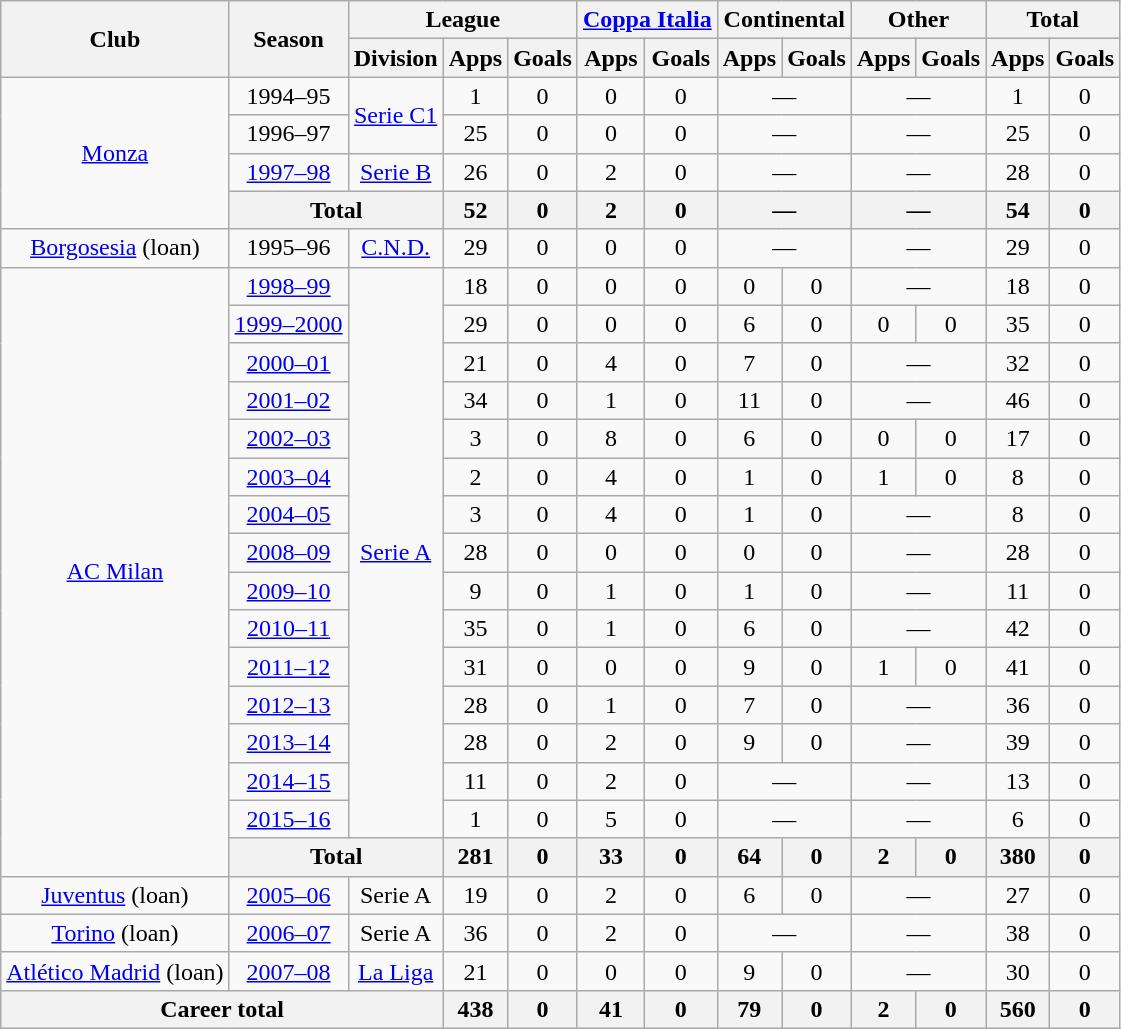<table class="wikitable" style="text-align:center">
<tr>
<th rowspan="2">Club</th>
<th rowspan="2">Season</th>
<th colspan="3">League</th>
<th colspan="2"><a href='#'>Coppa Italia</a></th>
<th colspan="2">Continental</th>
<th colspan="2">Other</th>
<th colspan="2">Total</th>
</tr>
<tr>
<th>Division</th>
<th>Apps</th>
<th>Goals</th>
<th>Apps</th>
<th>Goals</th>
<th>Apps</th>
<th>Goals</th>
<th>Apps</th>
<th>Goals</th>
<th>Apps</th>
<th>Goals</th>
</tr>
<tr>
<td rowspan="4"><a href='#'>Monza</a></td>
<td>1994–95</td>
<td rowspan="2"><a href='#'>Serie C1</a></td>
<td>1</td>
<td>0</td>
<td>0</td>
<td>0</td>
<td colspan="2">—</td>
<td colspan="2">—</td>
<td>1</td>
<td>0</td>
</tr>
<tr>
<td>1996–97</td>
<td>25</td>
<td>0</td>
<td>0</td>
<td>0</td>
<td colspan="2">—</td>
<td colspan="2">—</td>
<td>25</td>
<td>0</td>
</tr>
<tr>
<td><a href='#'>1997–98</a></td>
<td><a href='#'>Serie B</a></td>
<td>26</td>
<td>0</td>
<td>2</td>
<td>0</td>
<td colspan="2">—</td>
<td colspan="2">—</td>
<td>28</td>
<td>0</td>
</tr>
<tr>
<th colspan="2">Total</th>
<th>52</th>
<th>0</th>
<th>2</th>
<th>0</th>
<th colspan="2">—</th>
<th colspan="2">—</th>
<th>54</th>
<th>0</th>
</tr>
<tr>
<td><a href='#'>Borgosesia</a> (loan)</td>
<td>1995–96</td>
<td><a href='#'>C.N.D.</a></td>
<td>29</td>
<td>0</td>
<td>0</td>
<td>0</td>
<td colspan="2">—</td>
<td colspan="2">—</td>
<td>29</td>
<td>0</td>
</tr>
<tr>
<td rowspan="16"><a href='#'>AC Milan</a></td>
<td><a href='#'>1998–99</a></td>
<td rowspan="15"><a href='#'>Serie A</a></td>
<td>18</td>
<td>0</td>
<td>0</td>
<td>0</td>
<td>0</td>
<td>0</td>
<td colspan="2">—</td>
<td>18</td>
<td>0</td>
</tr>
<tr>
<td><a href='#'>1999–2000</a></td>
<td>29</td>
<td>0</td>
<td>0</td>
<td>0</td>
<td>6</td>
<td>0</td>
<td>0</td>
<td>0</td>
<td>35</td>
<td>0</td>
</tr>
<tr>
<td><a href='#'>2000–01</a></td>
<td>21</td>
<td>0</td>
<td>4</td>
<td>0</td>
<td>7</td>
<td>0</td>
<td colspan="2">—</td>
<td>32</td>
<td>0</td>
</tr>
<tr>
<td><a href='#'>2001–02</a></td>
<td>34</td>
<td>0</td>
<td>1</td>
<td>0</td>
<td>11</td>
<td>0</td>
<td colspan="2">—</td>
<td>46</td>
<td>0</td>
</tr>
<tr>
<td><a href='#'>2002–03</a></td>
<td>3</td>
<td>0</td>
<td>8</td>
<td>0</td>
<td>6</td>
<td>0</td>
<td>0</td>
<td>0</td>
<td>17</td>
<td>0</td>
</tr>
<tr>
<td><a href='#'>2003–04</a></td>
<td>2</td>
<td>0</td>
<td>4</td>
<td>0</td>
<td>1</td>
<td>0</td>
<td>1</td>
<td>0</td>
<td>8</td>
<td>0</td>
</tr>
<tr>
<td><a href='#'>2004–05</a></td>
<td>3</td>
<td>0</td>
<td>4</td>
<td>0</td>
<td>1</td>
<td>0</td>
<td colspan="2">—</td>
<td>8</td>
<td>0</td>
</tr>
<tr>
<td><a href='#'>2008–09</a></td>
<td>28</td>
<td>0</td>
<td>0</td>
<td>0</td>
<td>0</td>
<td>0</td>
<td colspan="2">—</td>
<td>28</td>
<td>0</td>
</tr>
<tr>
<td><a href='#'>2009–10</a></td>
<td>9</td>
<td>0</td>
<td>1</td>
<td>0</td>
<td>1</td>
<td>0</td>
<td colspan="2">—</td>
<td>11</td>
<td>0</td>
</tr>
<tr>
<td><a href='#'>2010–11</a></td>
<td>35</td>
<td>0</td>
<td>1</td>
<td>0</td>
<td>6</td>
<td>0</td>
<td colspan="2">—</td>
<td>42</td>
<td>0</td>
</tr>
<tr>
<td><a href='#'>2011–12</a></td>
<td>31</td>
<td>0</td>
<td>0</td>
<td>0</td>
<td>9</td>
<td>0</td>
<td>1</td>
<td>0</td>
<td>41</td>
<td>0</td>
</tr>
<tr>
<td><a href='#'>2012–13</a></td>
<td>28</td>
<td>0</td>
<td>1</td>
<td>0</td>
<td>7</td>
<td>0</td>
<td colspan="2">—</td>
<td>36</td>
<td>0</td>
</tr>
<tr>
<td><a href='#'>2013–14</a></td>
<td>28</td>
<td>0</td>
<td>2</td>
<td>0</td>
<td>9</td>
<td>0</td>
<td colspan="2">—</td>
<td>39</td>
<td>0</td>
</tr>
<tr>
<td><a href='#'>2014–15</a></td>
<td>11</td>
<td>0</td>
<td>2</td>
<td>0</td>
<td colspan="2">—</td>
<td colspan="2">—</td>
<td>13</td>
<td>0</td>
</tr>
<tr>
<td><a href='#'>2015–16</a></td>
<td>1</td>
<td>0</td>
<td>5</td>
<td>0</td>
<td colspan="2">—</td>
<td colspan="2">—</td>
<td>6</td>
<td>0</td>
</tr>
<tr>
<th colspan="2">Total</th>
<th>281</th>
<th>0</th>
<th>33</th>
<th>0</th>
<th>64</th>
<th>0</th>
<th>2</th>
<th>0</th>
<th>380</th>
<th>0</th>
</tr>
<tr>
<td><a href='#'>Juventus</a> (loan)</td>
<td><a href='#'>2005–06</a></td>
<td>Serie A</td>
<td>19</td>
<td>0</td>
<td>2</td>
<td>0</td>
<td>6</td>
<td>0</td>
<td colspan="2">—</td>
<td>27</td>
<td>0</td>
</tr>
<tr>
<td><a href='#'>Torino</a> (loan)</td>
<td><a href='#'>2006–07</a></td>
<td>Serie A</td>
<td>36</td>
<td>0</td>
<td>2</td>
<td>0</td>
<td colspan="2">—</td>
<td colspan="2">—</td>
<td>38</td>
<td>0</td>
</tr>
<tr>
<td><a href='#'>Atlético Madrid</a> (loan)</td>
<td><a href='#'>2007–08</a></td>
<td><a href='#'>La Liga</a></td>
<td>21</td>
<td>0</td>
<td>0</td>
<td>0</td>
<td>9</td>
<td>0</td>
<td colspan="2">—</td>
<td>30</td>
<td>0</td>
</tr>
<tr>
<th colspan="3">Career total</th>
<th>438</th>
<th>0</th>
<th>41</th>
<th>0</th>
<th>79</th>
<th>0</th>
<th>2</th>
<th>0</th>
<th>560</th>
<th>0</th>
</tr>
</table>
